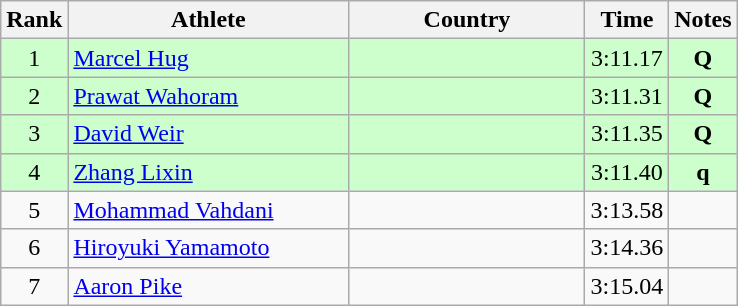<table class="wikitable sortable" style="text-align:center">
<tr>
<th>Rank</th>
<th style="width:180px">Athlete</th>
<th style="width:150px">Country</th>
<th>Time</th>
<th>Notes</th>
</tr>
<tr style="background:#cfc;">
<td>1</td>
<td style="text-align:left;"><a href='#'>Marcel Hug</a></td>
<td style="text-align:left;"></td>
<td>3:11.17</td>
<td><strong>Q</strong></td>
</tr>
<tr style="background:#cfc;">
<td>2</td>
<td style="text-align:left;"><a href='#'>Prawat Wahoram</a></td>
<td style="text-align:left;"></td>
<td>3:11.31</td>
<td><strong>Q</strong></td>
</tr>
<tr style="background:#cfc;">
<td>3</td>
<td style="text-align:left;"><a href='#'>David Weir</a></td>
<td style="text-align:left;"></td>
<td>3:11.35</td>
<td><strong>Q</strong></td>
</tr>
<tr style="background:#cfc;">
<td>4</td>
<td style="text-align:left;"><a href='#'>Zhang Lixin</a></td>
<td style="text-align:left;"></td>
<td>3:11.40</td>
<td><strong>q</strong></td>
</tr>
<tr>
<td>5</td>
<td style="text-align:left;"><a href='#'>Mohammad Vahdani</a></td>
<td style="text-align:left;"></td>
<td>3:13.58</td>
<td></td>
</tr>
<tr>
<td>6</td>
<td style="text-align:left;"><a href='#'>Hiroyuki Yamamoto</a></td>
<td style="text-align:left;"></td>
<td>3:14.36</td>
<td></td>
</tr>
<tr>
<td>7</td>
<td style="text-align:left;"><a href='#'>Aaron Pike</a></td>
<td style="text-align:left;"></td>
<td>3:15.04</td>
<td></td>
</tr>
</table>
